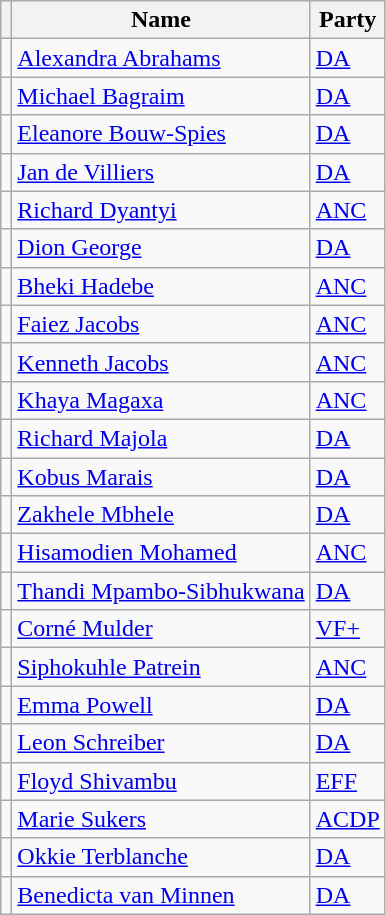<table class="wikitable sortable">
<tr>
<th class="unsortable"></th>
<th>Name</th>
<th>Party</th>
</tr>
<tr>
<td></td>
<td data-sort-value="Abrahams"><a href='#'>Alexandra Abrahams</a></td>
<td><a href='#'>DA</a></td>
</tr>
<tr>
<td></td>
<td data-sort-value="Bagraim"><a href='#'>Michael Bagraim</a></td>
<td><a href='#'>DA</a></td>
</tr>
<tr>
<td></td>
<td data-sort-value="Bouw-Spies"><a href='#'>Eleanore Bouw-Spies</a></td>
<td><a href='#'>DA</a></td>
</tr>
<tr>
<td></td>
<td data-sort-value="De Villiers"><a href='#'>Jan de Villiers</a></td>
<td><a href='#'>DA</a></td>
</tr>
<tr>
<td></td>
<td data-sort-value="Dyantyi"><a href='#'>Richard Dyantyi</a></td>
<td><a href='#'>ANC</a></td>
</tr>
<tr>
<td></td>
<td data-sort-value="George"><a href='#'>Dion George</a></td>
<td><a href='#'>DA</a></td>
</tr>
<tr>
<td></td>
<td data-sort-value="Hadebe"><a href='#'>Bheki Hadebe</a></td>
<td><a href='#'>ANC</a></td>
</tr>
<tr>
<td></td>
<td data-sort-value="Jacobs, Faiez"><a href='#'>Faiez Jacobs</a></td>
<td><a href='#'>ANC</a></td>
</tr>
<tr>
<td></td>
<td data-sort-value="Jacobs, Kenneth"><a href='#'>Kenneth Jacobs</a></td>
<td><a href='#'>ANC</a></td>
</tr>
<tr>
<td></td>
<td data-sort-value="Magaxa"><a href='#'>Khaya Magaxa</a></td>
<td><a href='#'>ANC</a></td>
</tr>
<tr>
<td></td>
<td data-sort-value="Majola"><a href='#'>Richard Majola</a></td>
<td><a href='#'>DA</a></td>
</tr>
<tr>
<td></td>
<td data-sort-value="Marais"><a href='#'>Kobus Marais</a></td>
<td><a href='#'>DA</a></td>
</tr>
<tr>
<td></td>
<td data-sort-value="Mbhele"><a href='#'>Zakhele Mbhele</a></td>
<td><a href='#'>DA</a></td>
</tr>
<tr>
<td></td>
<td data-sort-value="Mohamed"><a href='#'>Hisamodien Mohamed</a></td>
<td><a href='#'>ANC</a></td>
</tr>
<tr>
<td></td>
<td data-sort-value="Mpambo-Sibhukwana"><a href='#'>Thandi Mpambo-Sibhukwana</a></td>
<td><a href='#'>DA</a></td>
</tr>
<tr>
<td></td>
<td data-sort-value="Mulder"><a href='#'>Corné Mulder</a></td>
<td><a href='#'>VF+</a></td>
</tr>
<tr>
<td></td>
<td data-sort-value="Patrein"><a href='#'>Siphokuhle Patrein</a></td>
<td><a href='#'>ANC</a></td>
</tr>
<tr>
<td></td>
<td data-sort-value="Powell"><a href='#'>Emma Powell</a></td>
<td><a href='#'>DA</a></td>
</tr>
<tr>
<td></td>
<td data-sort-value="Schreiber"><a href='#'>Leon Schreiber</a></td>
<td><a href='#'>DA</a></td>
</tr>
<tr>
<td></td>
<td data-sort-value="Shivambu"><a href='#'>Floyd Shivambu</a></td>
<td><a href='#'>EFF</a></td>
</tr>
<tr>
<td></td>
<td data-sort-value="Sukers"><a href='#'>Marie Sukers</a></td>
<td><a href='#'>ACDP</a></td>
</tr>
<tr>
<td></td>
<td data-sort-value="Terblanche"><a href='#'>Okkie Terblanche</a></td>
<td><a href='#'>DA</a></td>
</tr>
<tr>
<td></td>
<td data-sort-value="Van Minnen"><a href='#'>Benedicta van Minnen</a></td>
<td><a href='#'>DA</a></td>
</tr>
</table>
